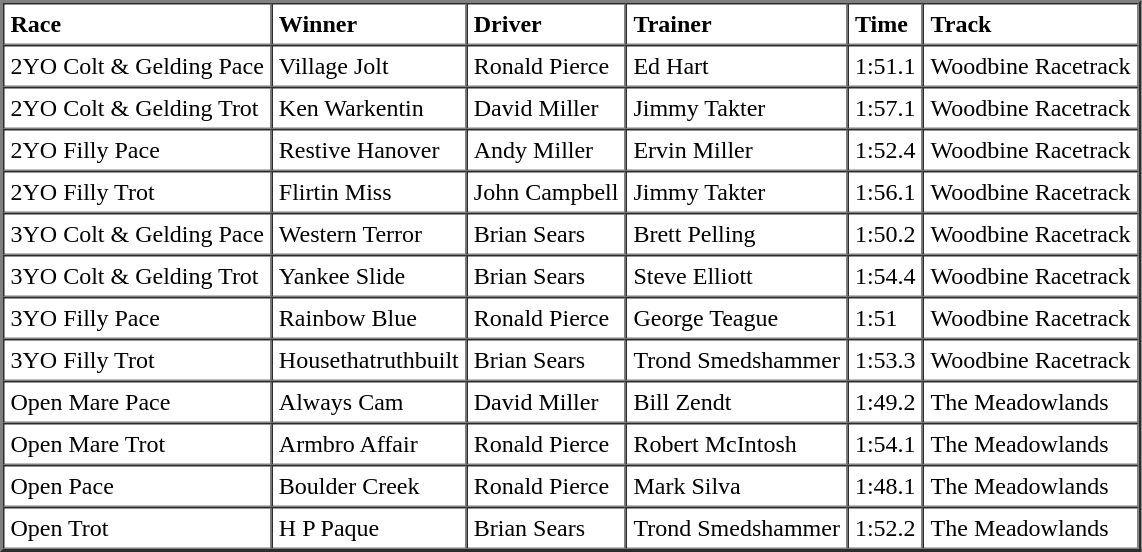<table cellspacing="0" cellpadding="4" border="2">
<tr>
<td><strong>Race</strong></td>
<td><strong>Winner</strong></td>
<td><strong>Driver</strong></td>
<td><strong>Trainer</strong></td>
<td><strong>Time</strong></td>
<td><strong>Track</strong></td>
</tr>
<tr>
<td>2YO Colt & Gelding Pace</td>
<td>Village Jolt</td>
<td>Ronald Pierce</td>
<td>Ed Hart</td>
<td>1:51.1</td>
<td>Woodbine Racetrack</td>
</tr>
<tr>
<td>2YO Colt & Gelding Trot</td>
<td>Ken Warkentin</td>
<td>David Miller</td>
<td>Jimmy Takter</td>
<td>1:57.1</td>
<td>Woodbine Racetrack</td>
</tr>
<tr>
<td>2YO Filly Pace</td>
<td>Restive Hanover</td>
<td>Andy Miller</td>
<td>Ervin Miller</td>
<td>1:52.4</td>
<td>Woodbine Racetrack</td>
</tr>
<tr>
<td>2YO Filly Trot</td>
<td>Flirtin Miss</td>
<td>John Campbell</td>
<td>Jimmy Takter</td>
<td>1:56.1</td>
<td>Woodbine Racetrack</td>
</tr>
<tr>
<td>3YO Colt & Gelding Pace</td>
<td>Western Terror</td>
<td>Brian Sears</td>
<td>Brett Pelling</td>
<td>1:50.2</td>
<td>Woodbine Racetrack</td>
</tr>
<tr>
<td>3YO Colt & Gelding Trot</td>
<td>Yankee Slide</td>
<td>Brian Sears</td>
<td>Steve Elliott</td>
<td>1:54.4</td>
<td>Woodbine Racetrack</td>
</tr>
<tr>
<td>3YO Filly Pace</td>
<td>Rainbow Blue</td>
<td>Ronald Pierce</td>
<td>George Teague</td>
<td>1:51</td>
<td>Woodbine Racetrack</td>
</tr>
<tr>
<td>3YO Filly Trot</td>
<td>Housethatruthbuilt</td>
<td>Brian Sears</td>
<td>Trond Smedshammer</td>
<td>1:53.3</td>
<td>Woodbine Racetrack</td>
</tr>
<tr>
<td>Open Mare Pace</td>
<td>Always Cam</td>
<td>David Miller</td>
<td>Bill Zendt</td>
<td>1:49.2</td>
<td>The Meadowlands</td>
</tr>
<tr>
<td>Open Mare Trot</td>
<td>Armbro Affair</td>
<td>Ronald Pierce</td>
<td>Robert McIntosh</td>
<td>1:54.1</td>
<td>The Meadowlands</td>
</tr>
<tr>
<td>Open Pace</td>
<td>Boulder Creek</td>
<td>Ronald Pierce</td>
<td>Mark Silva</td>
<td>1:48.1</td>
<td>The Meadowlands</td>
</tr>
<tr>
<td>Open Trot</td>
<td>H P Paque</td>
<td>Brian Sears</td>
<td>Trond Smedshammer</td>
<td>1:52.2</td>
<td>The Meadowlands</td>
</tr>
</table>
